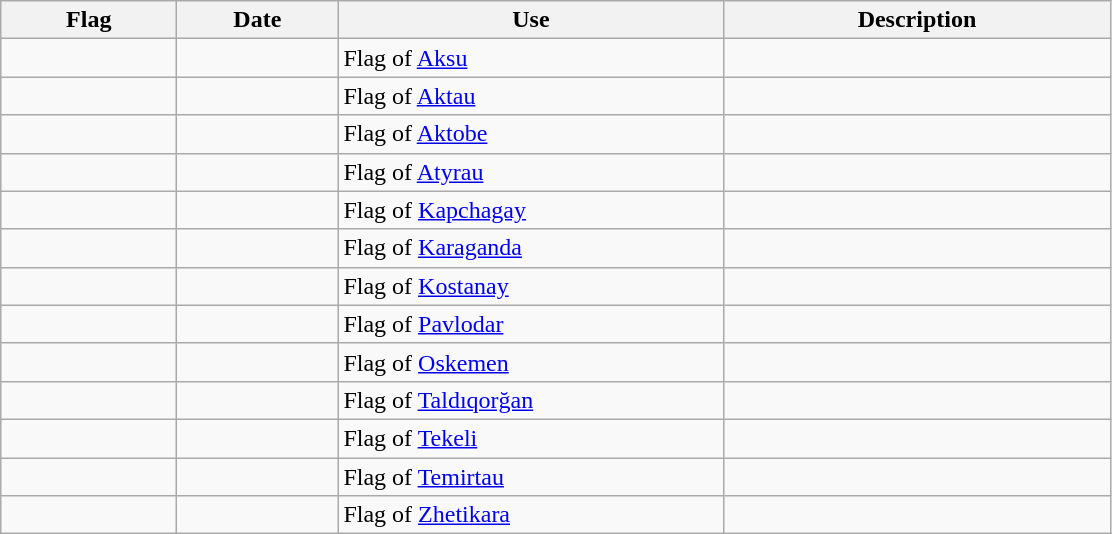<table class="wikitable">
<tr>
<th width="110">Flag</th>
<th width="100">Date</th>
<th width="250">Use</th>
<th width="250">Description</th>
</tr>
<tr>
<td></td>
<td></td>
<td>Flag of <a href='#'>Aksu</a></td>
<td></td>
</tr>
<tr>
<td></td>
<td></td>
<td>Flag of <a href='#'>Aktau</a></td>
<td></td>
</tr>
<tr>
<td></td>
<td></td>
<td>Flag of <a href='#'>Aktobe</a></td>
<td></td>
</tr>
<tr>
<td></td>
<td></td>
<td>Flag of <a href='#'>Atyrau</a></td>
<td></td>
</tr>
<tr>
<td></td>
<td></td>
<td>Flag of <a href='#'>Kapchagay</a></td>
<td></td>
</tr>
<tr>
<td></td>
<td></td>
<td>Flag of <a href='#'>Karaganda</a></td>
<td></td>
</tr>
<tr>
<td></td>
<td></td>
<td>Flag of <a href='#'>Kostanay</a></td>
<td></td>
</tr>
<tr>
<td></td>
<td></td>
<td>Flag of <a href='#'>Pavlodar</a></td>
<td></td>
</tr>
<tr>
<td></td>
<td></td>
<td>Flag of <a href='#'>Oskemen</a></td>
<td></td>
</tr>
<tr>
<td></td>
<td></td>
<td>Flag of <a href='#'>Taldıqorğan</a></td>
<td></td>
</tr>
<tr>
<td></td>
<td></td>
<td>Flag of <a href='#'>Tekeli</a></td>
<td></td>
</tr>
<tr>
<td></td>
<td></td>
<td>Flag of <a href='#'>Temirtau</a></td>
<td></td>
</tr>
<tr>
<td></td>
<td></td>
<td>Flag of <a href='#'>Zhetikara</a></td>
<td></td>
</tr>
</table>
